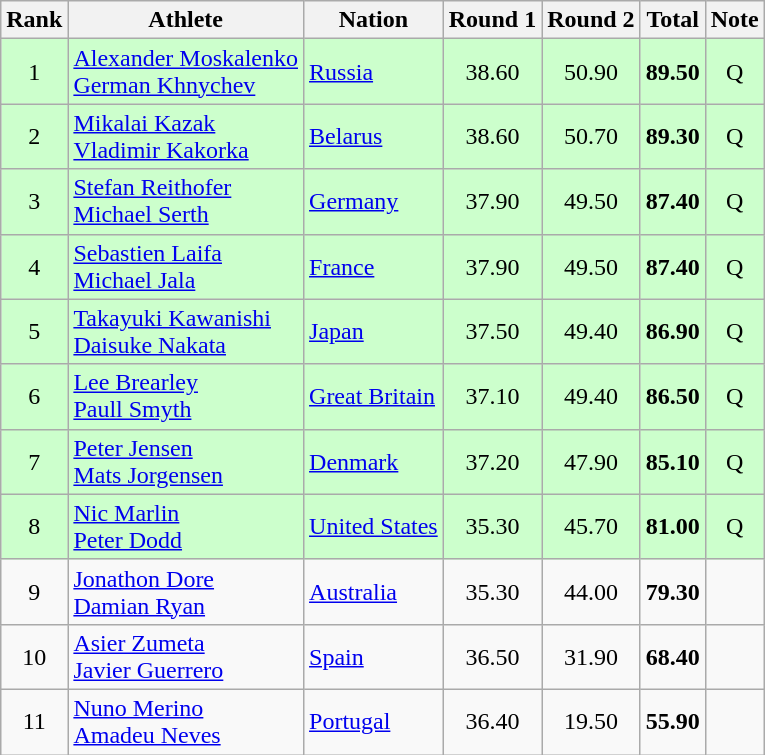<table class="wikitable sortable" style="text-align:center">
<tr>
<th>Rank</th>
<th>Athlete</th>
<th>Nation</th>
<th>Round 1</th>
<th>Round 2</th>
<th>Total</th>
<th>Note</th>
</tr>
<tr bgcolor=ccffcc>
<td>1</td>
<td align=left><a href='#'>Alexander Moskalenko</a><br><a href='#'>German Khnychev</a></td>
<td align=left> <a href='#'>Russia</a></td>
<td>38.60</td>
<td>50.90</td>
<td><strong>89.50</strong></td>
<td>Q</td>
</tr>
<tr bgcolor=ccffcc>
<td>2</td>
<td align=left><a href='#'>Mikalai Kazak</a><br><a href='#'>Vladimir Kakorka</a></td>
<td align=left> <a href='#'>Belarus</a></td>
<td>38.60</td>
<td>50.70</td>
<td><strong>89.30</strong></td>
<td>Q</td>
</tr>
<tr bgcolor=ccffcc>
<td>3</td>
<td align=left><a href='#'>Stefan Reithofer</a><br><a href='#'>Michael Serth</a></td>
<td align=left> <a href='#'>Germany</a></td>
<td>37.90</td>
<td>49.50</td>
<td><strong>87.40</strong></td>
<td>Q</td>
</tr>
<tr bgcolor=ccffcc>
<td>4</td>
<td align=left><a href='#'>Sebastien Laifa</a><br><a href='#'>Michael Jala</a></td>
<td align=left> <a href='#'>France</a></td>
<td>37.90</td>
<td>49.50</td>
<td><strong>87.40</strong></td>
<td>Q</td>
</tr>
<tr bgcolor=ccffcc>
<td>5</td>
<td align=left><a href='#'>Takayuki Kawanishi</a><br><a href='#'>Daisuke Nakata</a></td>
<td align=left> <a href='#'>Japan</a></td>
<td>37.50</td>
<td>49.40</td>
<td><strong>86.90</strong></td>
<td>Q</td>
</tr>
<tr bgcolor=ccffcc>
<td>6</td>
<td align=left><a href='#'>Lee Brearley</a><br><a href='#'>Paull Smyth</a></td>
<td align=left> <a href='#'>Great Britain</a></td>
<td>37.10</td>
<td>49.40</td>
<td><strong>86.50</strong></td>
<td>Q</td>
</tr>
<tr bgcolor=ccffcc>
<td>7</td>
<td align=left><a href='#'>Peter Jensen</a><br><a href='#'>Mats Jorgensen</a></td>
<td align=left> <a href='#'>Denmark</a></td>
<td>37.20</td>
<td>47.90</td>
<td><strong>85.10</strong></td>
<td>Q</td>
</tr>
<tr bgcolor=ccffcc>
<td>8</td>
<td align=left><a href='#'>Nic Marlin</a><br><a href='#'>Peter Dodd</a></td>
<td align=left> <a href='#'>United States</a></td>
<td>35.30</td>
<td>45.70</td>
<td><strong>81.00</strong></td>
<td>Q</td>
</tr>
<tr>
<td>9</td>
<td align=left><a href='#'>Jonathon Dore</a><br><a href='#'>Damian Ryan</a></td>
<td align=left> <a href='#'>Australia</a></td>
<td>35.30</td>
<td>44.00</td>
<td><strong>79.30</strong></td>
<td></td>
</tr>
<tr>
<td>10</td>
<td align=left><a href='#'>Asier Zumeta</a><br><a href='#'>Javier Guerrero</a></td>
<td align=left> <a href='#'>Spain</a></td>
<td>36.50</td>
<td>31.90</td>
<td><strong>68.40</strong></td>
<td></td>
</tr>
<tr>
<td>11</td>
<td align=left><a href='#'>Nuno Merino</a><br><a href='#'>Amadeu Neves</a></td>
<td align=left> <a href='#'>Portugal</a></td>
<td>36.40</td>
<td>19.50</td>
<td><strong>55.90</strong></td>
<td></td>
</tr>
</table>
